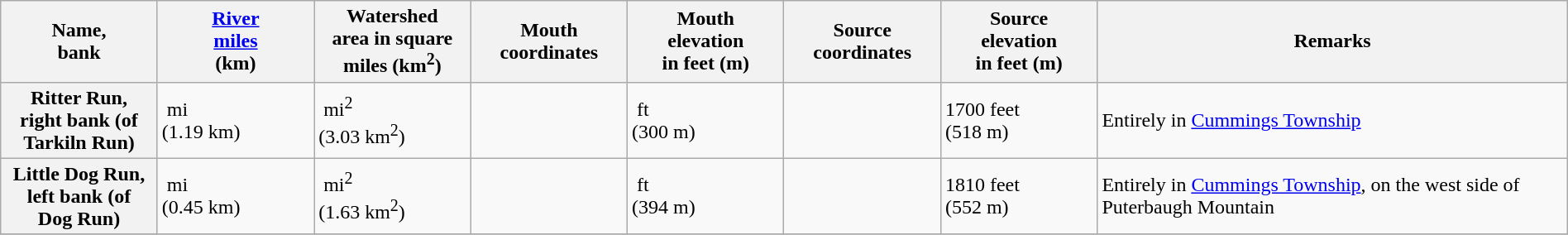<table class="wikitable sortable" style="width:100%">
<tr>
<th width=10% scope="col">Name,<br> bank</th>
<th width=10% scope="col"><a href='#'>River<br> miles</a><br> (km)</th>
<th width=10% scope="col">Watershed<br>area in square<br> miles (km<sup>2</sup>)</th>
<th width=10% scope="col">Mouth<br> coordinates</th>
<th width=10% scope="col">Mouth<br> elevation<br> in feet (m)</th>
<th width=10% scope="col">Source<br> coordinates</th>
<th width=10% scope="col">Source<br> elevation<br> in feet (m)</th>
<th width=30% class="unsortable" scope="col">Remarks</th>
</tr>
<tr ->
<th scope="row">Ritter Run,<br>right bank (of<br>Tarkiln Run)</th>
<td> mi<br> (1.19 km)</td>
<td> mi<sup>2</sup><br> (3.03 km<sup>2</sup>)</td>
<td></td>
<td> ft<br> (300 m)</td>
<td></td>
<td>1700 feet<br>(518 m)</td>
<td>Entirely in <a href='#'>Cummings Township</a></td>
</tr>
<tr ->
<th scope="row">Little Dog Run,<br>left bank (of<br> Dog Run)</th>
<td> mi<br> (0.45 km)</td>
<td> mi<sup>2</sup><br> (1.63 km<sup>2</sup>)</td>
<td></td>
<td> ft<br> (394 m)</td>
<td></td>
<td>1810 feet<br>(552 m)</td>
<td>Entirely in <a href='#'>Cummings Township</a>, on the west side of Puterbaugh Mountain</td>
</tr>
<tr ->
</tr>
</table>
